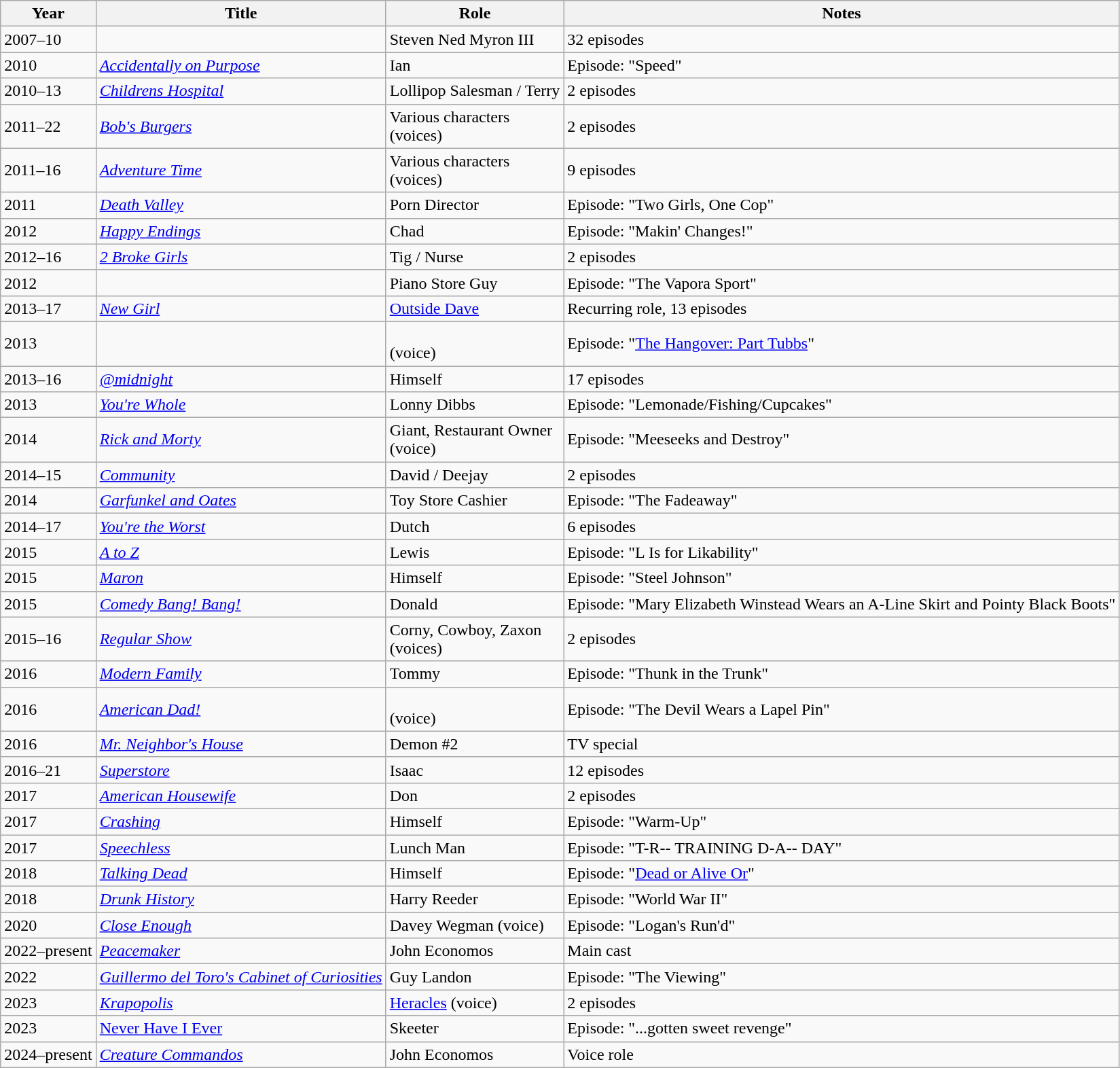<table class="wikitable sortable">
<tr>
<th>Year</th>
<th>Title</th>
<th>Role</th>
<th class="unsortable">Notes</th>
</tr>
<tr>
<td>2007–10</td>
<td><em></em></td>
<td>Steven Ned Myron III</td>
<td>32 episodes</td>
</tr>
<tr>
<td>2010</td>
<td><em><a href='#'>Accidentally on Purpose</a></em></td>
<td>Ian</td>
<td>Episode: "Speed"</td>
</tr>
<tr>
<td>2010–13</td>
<td><em><a href='#'>Childrens Hospital</a></em></td>
<td>Lollipop Salesman / Terry</td>
<td>2 episodes</td>
</tr>
<tr>
<td>2011–22</td>
<td><em><a href='#'>Bob's Burgers</a></em></td>
<td>Various characters <br>(voices)</td>
<td>2 episodes</td>
</tr>
<tr>
<td>2011–16</td>
<td><em><a href='#'>Adventure Time</a></em></td>
<td>Various characters <br>(voices)</td>
<td>9 episodes</td>
</tr>
<tr>
<td>2011</td>
<td><em><a href='#'>Death Valley</a></em></td>
<td>Porn Director</td>
<td>Episode: "Two Girls, One Cop"</td>
</tr>
<tr>
<td>2012</td>
<td><em><a href='#'>Happy Endings</a></em></td>
<td>Chad</td>
<td>Episode: "Makin' Changes!"</td>
</tr>
<tr>
<td>2012–16</td>
<td><em><a href='#'>2 Broke Girls</a></em></td>
<td>Tig / Nurse</td>
<td>2 episodes</td>
</tr>
<tr>
<td>2012</td>
<td><em></em></td>
<td>Piano Store Guy</td>
<td>Episode: "The Vapora Sport"</td>
</tr>
<tr>
<td>2013–17</td>
<td><em><a href='#'>New Girl</a></em></td>
<td><a href='#'>Outside Dave</a></td>
<td>Recurring role, 13 episodes</td>
</tr>
<tr>
<td>2013</td>
<td><em></em></td>
<td><br>(voice)</td>
<td>Episode: "<a href='#'>The Hangover: Part Tubbs</a>"</td>
</tr>
<tr>
<td>2013–16</td>
<td><em><a href='#'>@midnight</a></em></td>
<td>Himself</td>
<td>17 episodes</td>
</tr>
<tr>
<td>2013</td>
<td><em><a href='#'>You're Whole</a></em></td>
<td>Lonny Dibbs</td>
<td>Episode: "Lemonade/Fishing/Cupcakes"</td>
</tr>
<tr>
<td>2014</td>
<td><em><a href='#'>Rick and Morty</a></em></td>
<td>Giant, Restaurant Owner<br>(voice)</td>
<td>Episode: "Meeseeks and Destroy"</td>
</tr>
<tr>
<td>2014–15</td>
<td><em><a href='#'>Community</a></em></td>
<td>David / Deejay</td>
<td>2 episodes</td>
</tr>
<tr>
<td>2014</td>
<td><em><a href='#'>Garfunkel and Oates</a></em></td>
<td>Toy Store Cashier</td>
<td>Episode: "The Fadeaway"</td>
</tr>
<tr>
<td>2014–17</td>
<td><em><a href='#'>You're the Worst</a></em></td>
<td>Dutch</td>
<td>6 episodes</td>
</tr>
<tr>
<td>2015</td>
<td><em><a href='#'>A to Z</a></em></td>
<td>Lewis</td>
<td>Episode: "L Is for Likability"</td>
</tr>
<tr>
<td>2015</td>
<td><em><a href='#'>Maron</a></em></td>
<td>Himself</td>
<td>Episode: "Steel Johnson"</td>
</tr>
<tr>
<td>2015</td>
<td><em><a href='#'>Comedy Bang! Bang!</a></em></td>
<td>Donald</td>
<td>Episode: "Mary Elizabeth Winstead Wears an A-Line Skirt and Pointy Black Boots"</td>
</tr>
<tr>
<td>2015–16</td>
<td><em><a href='#'>Regular Show</a></em></td>
<td>Corny, Cowboy, Zaxon<br>(voices)</td>
<td>2 episodes</td>
</tr>
<tr>
<td>2016</td>
<td><em><a href='#'>Modern Family</a></em></td>
<td>Tommy</td>
<td>Episode: "Thunk in the Trunk"</td>
</tr>
<tr>
<td>2016</td>
<td><em><a href='#'>American Dad!</a></em></td>
<td><br>(voice)</td>
<td>Episode: "The Devil Wears a Lapel Pin"</td>
</tr>
<tr>
<td>2016</td>
<td><em><a href='#'>Mr. Neighbor's House</a></em></td>
<td>Demon #2</td>
<td>TV special</td>
</tr>
<tr>
<td>2016–21</td>
<td><em><a href='#'>Superstore</a></em></td>
<td>Isaac</td>
<td>12 episodes</td>
</tr>
<tr>
<td>2017</td>
<td><em><a href='#'>American Housewife</a></em></td>
<td>Don</td>
<td>2 episodes</td>
</tr>
<tr>
<td>2017</td>
<td><em><a href='#'>Crashing</a></em></td>
<td>Himself</td>
<td>Episode: "Warm-Up"</td>
</tr>
<tr>
<td>2017</td>
<td><em><a href='#'>Speechless</a></em></td>
<td>Lunch Man</td>
<td>Episode: "T-R-- TRAINING D-A-- DAY"</td>
</tr>
<tr>
<td>2018</td>
<td><em><a href='#'>Talking Dead</a></em></td>
<td>Himself</td>
<td>Episode: "<a href='#'>Dead or Alive Or</a>"</td>
</tr>
<tr>
<td>2018</td>
<td><em><a href='#'>Drunk History</a></em></td>
<td>Harry Reeder</td>
<td>Episode: "World War II"</td>
</tr>
<tr>
<td>2020</td>
<td><em><a href='#'>Close Enough</a></em></td>
<td>Davey Wegman (voice)</td>
<td>Episode: "Logan's Run'd"</td>
</tr>
<tr>
<td>2022–present</td>
<td><em><a href='#'>Peacemaker</a></em></td>
<td>John Economos</td>
<td>Main cast</td>
</tr>
<tr>
<td>2022</td>
<td><em><a href='#'>Guillermo del Toro's Cabinet of Curiosities</a></em></td>
<td>Guy Landon</td>
<td>Episode: "The Viewing"</td>
</tr>
<tr>
<td>2023</td>
<td><em><a href='#'>Krapopolis</a></em></td>
<td><a href='#'>Heracles</a> (voice)</td>
<td>2 episodes</td>
</tr>
<tr>
<td>2023</td>
<td><a href='#'>Never Have I Ever</a></td>
<td>Skeeter</td>
<td>Episode: "...gotten sweet revenge"</td>
</tr>
<tr>
<td>2024–present</td>
<td><em><a href='#'>Creature Commandos</a></em></td>
<td>John Economos</td>
<td>Voice role</td>
</tr>
</table>
